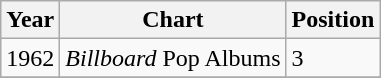<table class="wikitable">
<tr>
<th>Year</th>
<th>Chart</th>
<th>Position</th>
</tr>
<tr>
<td>1962</td>
<td><em>Billboard</em> Pop Albums</td>
<td>3</td>
</tr>
<tr>
</tr>
</table>
